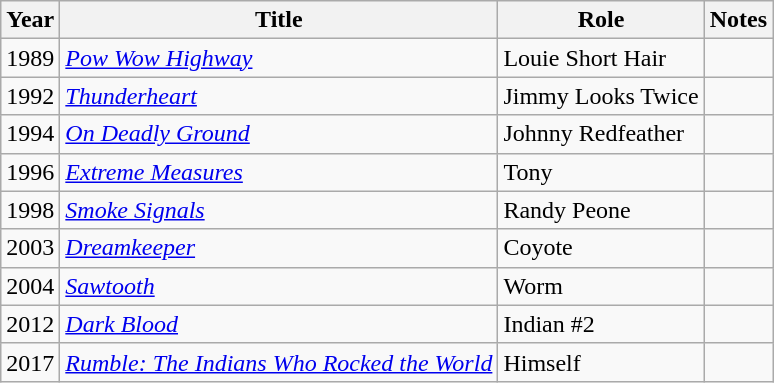<table class="wikitable">
<tr>
<th>Year</th>
<th>Title</th>
<th>Role</th>
<th>Notes</th>
</tr>
<tr>
<td>1989</td>
<td><em><a href='#'>Pow Wow Highway</a></em></td>
<td>Louie Short Hair</td>
<td></td>
</tr>
<tr>
<td>1992</td>
<td><em><a href='#'>Thunderheart</a></em></td>
<td>Jimmy Looks Twice</td>
<td></td>
</tr>
<tr>
<td>1994</td>
<td><em><a href='#'>On Deadly Ground</a></em></td>
<td>Johnny Redfeather</td>
<td></td>
</tr>
<tr>
<td>1996</td>
<td><em><a href='#'>Extreme Measures</a></em></td>
<td>Tony</td>
<td></td>
</tr>
<tr>
<td>1998</td>
<td><em><a href='#'>Smoke Signals</a></em></td>
<td>Randy Peone</td>
<td></td>
</tr>
<tr>
<td>2003</td>
<td><em><a href='#'>Dreamkeeper</a></em></td>
<td>Coyote</td>
<td></td>
</tr>
<tr>
<td>2004</td>
<td><em><a href='#'>Sawtooth</a></em></td>
<td>Worm</td>
<td></td>
</tr>
<tr>
<td>2012</td>
<td><em><a href='#'>Dark Blood</a></em></td>
<td>Indian #2</td>
<td></td>
</tr>
<tr>
<td>2017</td>
<td><em><a href='#'>Rumble: The Indians Who Rocked the World</a></em></td>
<td>Himself</td>
<td></td>
</tr>
</table>
